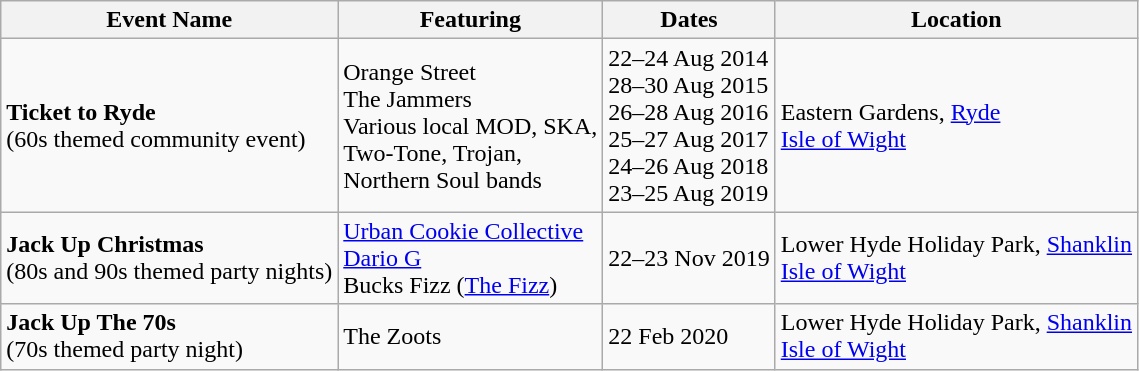<table class="wikitable">
<tr>
<th>Event Name</th>
<th>Featuring</th>
<th>Dates</th>
<th>Location</th>
</tr>
<tr>
<td><strong>Ticket to Ryde</strong><br>(60s themed community event)</td>
<td>Orange Street<br>The Jammers<br>Various local MOD, SKA,<br>Two-Tone, Trojan,<br>Northern Soul bands</td>
<td>22–24 Aug 2014<br>28–30 Aug 2015<br>26–28 Aug 2016<br>25–27 Aug 2017<br>24–26 Aug 2018<br>23–25 Aug 2019</td>
<td>Eastern Gardens, <a href='#'>Ryde</a><br><a href='#'>Isle of Wight</a></td>
</tr>
<tr>
<td><strong>Jack Up Christmas</strong><br>(80s and 90s themed party nights)</td>
<td><a href='#'>Urban Cookie Collective</a><br><a href='#'>Dario G</a><br>Bucks Fizz (<a href='#'>The Fizz</a>)</td>
<td>22–23 Nov 2019</td>
<td>Lower Hyde Holiday Park, <a href='#'>Shanklin</a><br><a href='#'>Isle of Wight</a></td>
</tr>
<tr>
<td><strong>Jack Up The 70s</strong><br>(70s themed party night)</td>
<td>The Zoots</td>
<td>22 Feb 2020</td>
<td>Lower Hyde Holiday Park, <a href='#'>Shanklin</a><br><a href='#'>Isle of Wight</a></td>
</tr>
</table>
